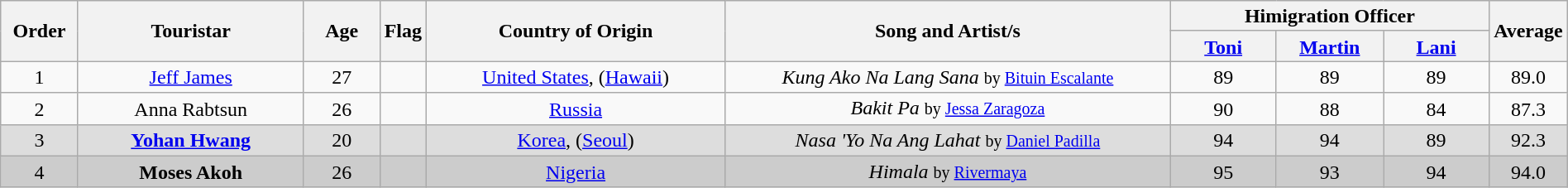<table class="wikitable" style="text-align: center; line-height:17px; width:100%;">
<tr>
<th scope="col" rowspan="2" width="05%">Order</th>
<th scope="col" rowspan="2" width="15%">Touristar</th>
<th scope="col" rowspan="2" width="05%">Age</th>
<th scope="col" rowspan="2" width="02%">Flag</th>
<th scope="col" rowspan="2" width="20%">Country of Origin</th>
<th scope="col" rowspan="2" width="30%">Song and Artist/s</th>
<th scope="col" colspan="3" width="28%">Himigration Officer</th>
<th scope="col" rowspan="2" width="07%">Average</th>
</tr>
<tr>
<th width="07%"><a href='#'>Toni</a></th>
<th width="07%"><a href='#'>Martin</a></th>
<th width="07%"><a href='#'>Lani</a></th>
</tr>
<tr>
<td>1</td>
<td><a href='#'>Jeff James</a></td>
<td>27</td>
<td></td>
<td><a href='#'>United States</a>, (<a href='#'>Hawaii</a>)</td>
<td><em>Kung Ako Na Lang Sana</em> <small>by <a href='#'>Bituin Escalante</a></small></td>
<td>89</td>
<td>89</td>
<td>89</td>
<td>89.0</td>
</tr>
<tr>
<td>2</td>
<td>Anna Rabtsun</td>
<td>26</td>
<td></td>
<td><a href='#'>Russia</a></td>
<td><em>Bakit Pa</em> <small>by <a href='#'>Jessa Zaragoza</a></small></td>
<td>90</td>
<td>88</td>
<td>84</td>
<td>87.3</td>
</tr>
<tr style="background:#DDD;">
<td>3</td>
<td><strong><a href='#'>Yohan Hwang</a></strong></td>
<td>20</td>
<td></td>
<td><a href='#'>Korea</a>, (<a href='#'>Seoul</a>)</td>
<td><em>Nasa 'Yo Na Ang Lahat</em> <small>by <a href='#'>Daniel Padilla</a></small></td>
<td>94</td>
<td>94</td>
<td>89</td>
<td>92.3</td>
</tr>
<tr style="background:#CCC;">
<td>4</td>
<td><strong>Moses Akoh</strong></td>
<td>26</td>
<td></td>
<td><a href='#'>Nigeria</a></td>
<td><em>Himala</em> <small>by <a href='#'>Rivermaya</a></small></td>
<td>95</td>
<td>93</td>
<td>94</td>
<td>94.0</td>
</tr>
</table>
